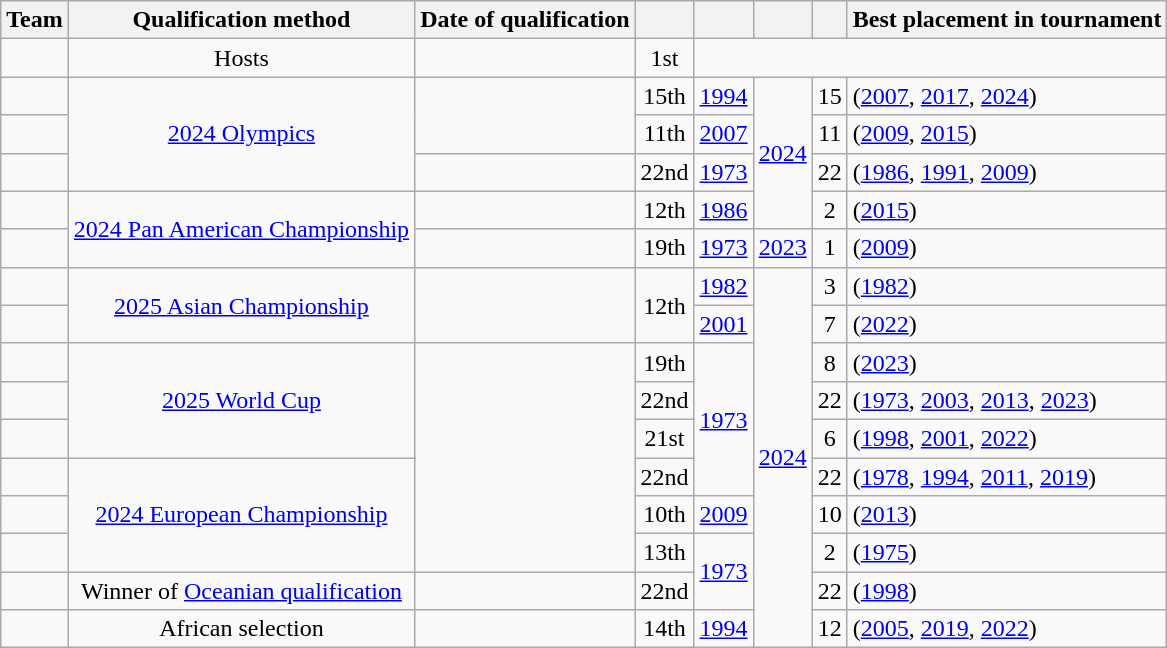<table class="wikitable sortable">
<tr>
<th>Team</th>
<th>Qualification method</th>
<th>Date of qualification</th>
<th></th>
<th></th>
<th></th>
<th></th>
<th>Best placement in tournament</th>
</tr>
<tr>
<td></td>
<td align="center">Hosts</td>
<td align="center"></td>
<td align="center">1st</td>
<td colspan=4 align="center"></td>
</tr>
<tr>
<td></td>
<td rowspan=3 align="center"><a href='#'>2024 Olympics</a></td>
<td rowspan=2 align="center"></td>
<td align="center">15th</td>
<td align="center"><a href='#'>1994</a></td>
<td rowspan=4 align="center"><a href='#'>2024</a></td>
<td align="center">15</td>
<td> (<a href='#'>2007</a>, <a href='#'>2017</a>, <a href='#'>2024</a>)</td>
</tr>
<tr>
<td></td>
<td align="center">11th</td>
<td align="center"><a href='#'>2007</a></td>
<td align="center">11</td>
<td> (<a href='#'>2009</a>, <a href='#'>2015</a>)</td>
</tr>
<tr>
<td></td>
<td align="center"></td>
<td align="center">22nd</td>
<td align="center"><a href='#'>1973</a></td>
<td align="center">22</td>
<td> (<a href='#'>1986</a>, <a href='#'>1991</a>, <a href='#'>2009</a>)</td>
</tr>
<tr>
<td></td>
<td rowspan=2 align="center"><a href='#'>2024 Pan American Championship</a></td>
<td align="center"></td>
<td align="center">12th</td>
<td align="center"><a href='#'>1986</a></td>
<td align="center">2</td>
<td> (<a href='#'>2015</a>)</td>
</tr>
<tr>
<td></td>
<td align="center"></td>
<td align="center">19th</td>
<td align="center"><a href='#'>1973</a></td>
<td align="center"><a href='#'>2023</a></td>
<td align="center">1</td>
<td> (<a href='#'>2009</a>)</td>
</tr>
<tr>
<td></td>
<td rowspan=2 align="center"><a href='#'>2025 Asian Championship</a></td>
<td rowspan=2 align="center"></td>
<td rowspan=2 align="center">12th</td>
<td align="center"><a href='#'>1982</a></td>
<td rowspan=10 align="center"><a href='#'>2024</a></td>
<td align="center">3</td>
<td> (<a href='#'>1982</a>)</td>
</tr>
<tr>
<td></td>
<td align="center"><a href='#'>2001</a></td>
<td align="center">7</td>
<td> (<a href='#'>2022</a>)</td>
</tr>
<tr>
<td></td>
<td rowspan=3 align="center"><a href='#'>2025 World Cup</a></td>
<td rowspan=6 align="center"></td>
<td align="center">19th</td>
<td rowspan=4 align="center"><a href='#'>1973</a></td>
<td align="center">8</td>
<td> (<a href='#'>2023</a>)</td>
</tr>
<tr>
<td></td>
<td align="center">22nd</td>
<td align="center">22</td>
<td> (<a href='#'>1973</a>, <a href='#'>2003</a>, <a href='#'>2013</a>, <a href='#'>2023</a>)</td>
</tr>
<tr>
<td></td>
<td align="center">21st</td>
<td align="center">6</td>
<td> (<a href='#'>1998</a>, <a href='#'>2001</a>, <a href='#'>2022</a>)</td>
</tr>
<tr>
<td></td>
<td rowspan=3 align="center"><a href='#'>2024 European Championship</a></td>
<td align="center">22nd</td>
<td align="center">22</td>
<td> (<a href='#'>1978</a>, <a href='#'>1994</a>, <a href='#'>2011</a>, <a href='#'>2019</a>)</td>
</tr>
<tr>
<td></td>
<td align="center">10th</td>
<td align="center"><a href='#'>2009</a></td>
<td align="center">10</td>
<td> (<a href='#'>2013</a>)</td>
</tr>
<tr>
<td></td>
<td align="center">13th</td>
<td rowspan=2 align="center"><a href='#'>1973</a></td>
<td align="center">2</td>
<td> (<a href='#'>1975</a>)</td>
</tr>
<tr>
<td></td>
<td align="center">Winner of <a href='#'>Oceanian qualification</a></td>
<td align="center"></td>
<td align="center">22nd</td>
<td align="center">22</td>
<td> (<a href='#'>1998</a>)</td>
</tr>
<tr>
<td></td>
<td align="center">African selection</td>
<td align="center"></td>
<td align="center">14th</td>
<td align="center"><a href='#'>1994</a></td>
<td align="center">12</td>
<td> (<a href='#'>2005</a>, <a href='#'>2019</a>, <a href='#'>2022</a>)</td>
</tr>
</table>
